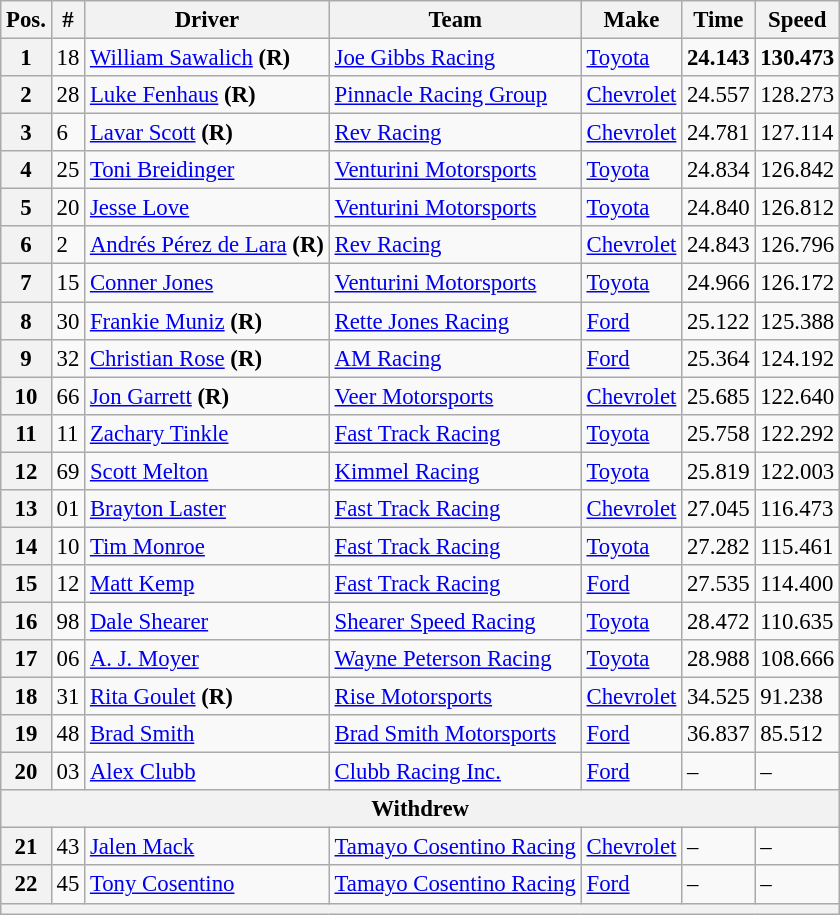<table class="wikitable" style="font-size:95%">
<tr>
<th>Pos.</th>
<th>#</th>
<th>Driver</th>
<th>Team</th>
<th>Make</th>
<th>Time</th>
<th>Speed</th>
</tr>
<tr>
<th>1</th>
<td>18</td>
<td><a href='#'>William Sawalich</a> <strong>(R)</strong></td>
<td><a href='#'>Joe Gibbs Racing</a></td>
<td><a href='#'>Toyota</a></td>
<td><strong>24.143</strong></td>
<td><strong>130.473</strong></td>
</tr>
<tr>
<th>2</th>
<td>28</td>
<td><a href='#'>Luke Fenhaus</a> <strong>(R)</strong></td>
<td><a href='#'>Pinnacle Racing Group</a></td>
<td><a href='#'>Chevrolet</a></td>
<td>24.557</td>
<td>128.273</td>
</tr>
<tr>
<th>3</th>
<td>6</td>
<td><a href='#'>Lavar Scott</a> <strong>(R)</strong></td>
<td><a href='#'>Rev Racing</a></td>
<td><a href='#'>Chevrolet</a></td>
<td>24.781</td>
<td>127.114</td>
</tr>
<tr>
<th>4</th>
<td>25</td>
<td><a href='#'>Toni Breidinger</a></td>
<td><a href='#'>Venturini Motorsports</a></td>
<td><a href='#'>Toyota</a></td>
<td>24.834</td>
<td>126.842</td>
</tr>
<tr>
<th>5</th>
<td>20</td>
<td><a href='#'>Jesse Love</a></td>
<td><a href='#'>Venturini Motorsports</a></td>
<td><a href='#'>Toyota</a></td>
<td>24.840</td>
<td>126.812</td>
</tr>
<tr>
<th>6</th>
<td>2</td>
<td><a href='#'>Andrés Pérez de Lara</a> <strong>(R)</strong></td>
<td><a href='#'>Rev Racing</a></td>
<td><a href='#'>Chevrolet</a></td>
<td>24.843</td>
<td>126.796</td>
</tr>
<tr>
<th>7</th>
<td>15</td>
<td><a href='#'>Conner Jones</a></td>
<td><a href='#'>Venturini Motorsports</a></td>
<td><a href='#'>Toyota</a></td>
<td>24.966</td>
<td>126.172</td>
</tr>
<tr>
<th>8</th>
<td>30</td>
<td><a href='#'>Frankie Muniz</a> <strong>(R)</strong></td>
<td><a href='#'>Rette Jones Racing</a></td>
<td><a href='#'>Ford</a></td>
<td>25.122</td>
<td>125.388</td>
</tr>
<tr>
<th>9</th>
<td>32</td>
<td><a href='#'>Christian Rose</a> <strong>(R)</strong></td>
<td><a href='#'>AM Racing</a></td>
<td><a href='#'>Ford</a></td>
<td>25.364</td>
<td>124.192</td>
</tr>
<tr>
<th>10</th>
<td>66</td>
<td><a href='#'>Jon Garrett</a> <strong>(R)</strong></td>
<td><a href='#'>Veer Motorsports</a></td>
<td><a href='#'>Chevrolet</a></td>
<td>25.685</td>
<td>122.640</td>
</tr>
<tr>
<th>11</th>
<td>11</td>
<td><a href='#'>Zachary Tinkle</a></td>
<td><a href='#'>Fast Track Racing</a></td>
<td><a href='#'>Toyota</a></td>
<td>25.758</td>
<td>122.292</td>
</tr>
<tr>
<th>12</th>
<td>69</td>
<td><a href='#'>Scott Melton</a></td>
<td><a href='#'>Kimmel Racing</a></td>
<td><a href='#'>Toyota</a></td>
<td>25.819</td>
<td>122.003</td>
</tr>
<tr>
<th>13</th>
<td>01</td>
<td><a href='#'>Brayton Laster</a></td>
<td><a href='#'>Fast Track Racing</a></td>
<td><a href='#'>Chevrolet</a></td>
<td>27.045</td>
<td>116.473</td>
</tr>
<tr>
<th>14</th>
<td>10</td>
<td><a href='#'>Tim Monroe</a></td>
<td><a href='#'>Fast Track Racing</a></td>
<td><a href='#'>Toyota</a></td>
<td>27.282</td>
<td>115.461</td>
</tr>
<tr>
<th>15</th>
<td>12</td>
<td><a href='#'>Matt Kemp</a></td>
<td><a href='#'>Fast Track Racing</a></td>
<td><a href='#'>Ford</a></td>
<td>27.535</td>
<td>114.400</td>
</tr>
<tr>
<th>16</th>
<td>98</td>
<td><a href='#'>Dale Shearer</a></td>
<td><a href='#'>Shearer Speed Racing</a></td>
<td><a href='#'>Toyota</a></td>
<td>28.472</td>
<td>110.635</td>
</tr>
<tr>
<th>17</th>
<td>06</td>
<td><a href='#'>A. J. Moyer</a></td>
<td><a href='#'>Wayne Peterson Racing</a></td>
<td><a href='#'>Toyota</a></td>
<td>28.988</td>
<td>108.666</td>
</tr>
<tr>
<th>18</th>
<td>31</td>
<td><a href='#'>Rita Goulet</a> <strong>(R)</strong></td>
<td><a href='#'>Rise Motorsports</a></td>
<td><a href='#'>Chevrolet</a></td>
<td>34.525</td>
<td>91.238</td>
</tr>
<tr>
<th>19</th>
<td>48</td>
<td><a href='#'>Brad Smith</a></td>
<td><a href='#'>Brad Smith Motorsports</a></td>
<td><a href='#'>Ford</a></td>
<td>36.837</td>
<td>85.512</td>
</tr>
<tr>
<th>20</th>
<td>03</td>
<td><a href='#'>Alex Clubb</a></td>
<td><a href='#'>Clubb Racing Inc.</a></td>
<td><a href='#'>Ford</a></td>
<td>–</td>
<td>–</td>
</tr>
<tr>
<th colspan="7">Withdrew</th>
</tr>
<tr>
<th>21</th>
<td>43</td>
<td><a href='#'>Jalen Mack</a></td>
<td><a href='#'>Tamayo Cosentino Racing</a></td>
<td><a href='#'>Chevrolet</a></td>
<td>–</td>
<td>–</td>
</tr>
<tr>
<th>22</th>
<td>45</td>
<td><a href='#'>Tony Cosentino</a></td>
<td><a href='#'>Tamayo Cosentino Racing</a></td>
<td><a href='#'>Ford</a></td>
<td>–</td>
<td>–</td>
</tr>
<tr>
<th colspan="7"></th>
</tr>
</table>
